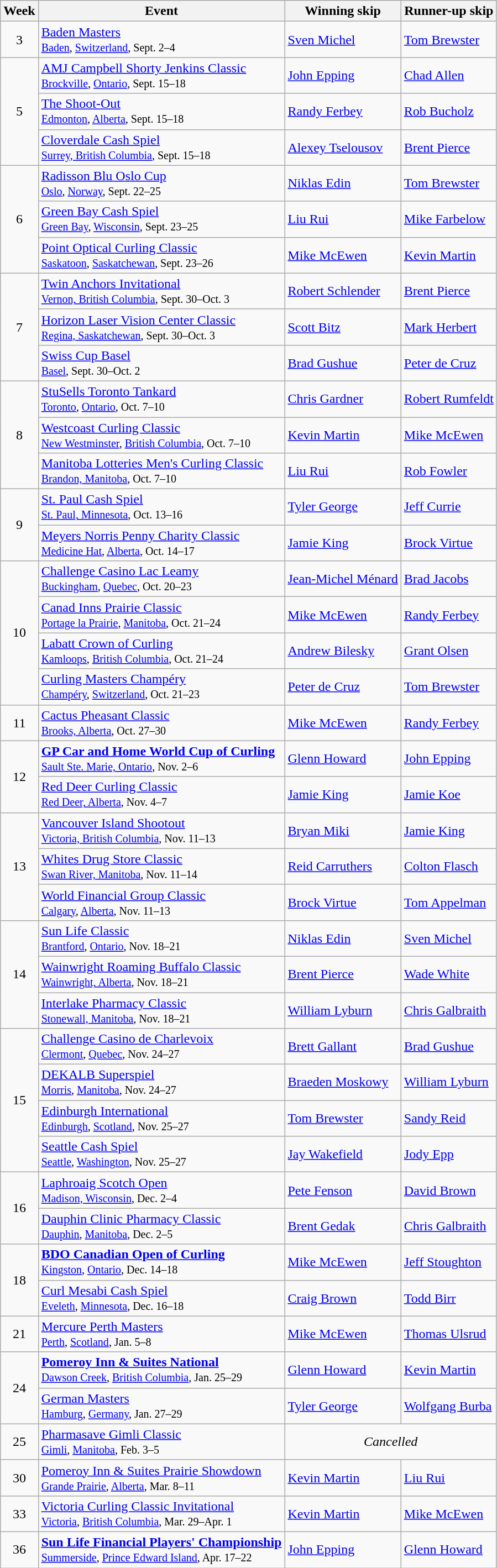<table class="wikitable">
<tr>
<th>Week</th>
<th>Event</th>
<th>Winning skip</th>
<th>Runner-up skip</th>
</tr>
<tr>
<td align=center>3</td>
<td><a href='#'>Baden Masters</a> <br> <small><a href='#'>Baden</a>, <a href='#'>Switzerland</a>, Sept. 2–4</small></td>
<td> <a href='#'>Sven Michel</a></td>
<td> <a href='#'>Tom Brewster</a></td>
</tr>
<tr>
<td rowspan=3 align=center>5</td>
<td><a href='#'>AMJ Campbell Shorty Jenkins Classic</a> <br> <small><a href='#'>Brockville</a>, <a href='#'>Ontario</a>, Sept. 15–18</small></td>
<td> <a href='#'>John Epping</a></td>
<td> <a href='#'>Chad Allen</a></td>
</tr>
<tr>
<td><a href='#'>The Shoot-Out</a> <br> <small><a href='#'>Edmonton</a>, <a href='#'>Alberta</a>, Sept. 15–18</small></td>
<td> <a href='#'>Randy Ferbey</a></td>
<td> <a href='#'>Rob Bucholz</a></td>
</tr>
<tr>
<td><a href='#'>Cloverdale Cash Spiel</a> <br> <small> <a href='#'>Surrey, British Columbia</a>, Sept. 15–18</small></td>
<td> <a href='#'>Alexey Tselousov</a></td>
<td> <a href='#'>Brent Pierce</a></td>
</tr>
<tr>
<td rowspan=3 align=center>6</td>
<td><a href='#'>Radisson Blu Oslo Cup</a> <br> <small><a href='#'>Oslo</a>, <a href='#'>Norway</a>, Sept. 22–25</small></td>
<td> <a href='#'>Niklas Edin</a></td>
<td> <a href='#'>Tom Brewster</a></td>
</tr>
<tr>
<td><a href='#'>Green Bay Cash Spiel</a> <br> <small><a href='#'>Green Bay</a>, <a href='#'>Wisconsin</a>, Sept. 23–25</small></td>
<td> <a href='#'>Liu Rui</a></td>
<td> <a href='#'>Mike Farbelow</a></td>
</tr>
<tr>
<td><a href='#'>Point Optical Curling Classic</a> <br> <small><a href='#'>Saskatoon</a>, <a href='#'>Saskatchewan</a>, Sept. 23–26</small></td>
<td> <a href='#'>Mike McEwen</a></td>
<td> <a href='#'>Kevin Martin</a></td>
</tr>
<tr>
<td rowspan=3 align=center>7</td>
<td><a href='#'>Twin Anchors Invitational</a> <br> <small><a href='#'>Vernon, British Columbia</a>, Sept. 30–Oct. 3</small></td>
<td> <a href='#'>Robert Schlender</a></td>
<td> <a href='#'>Brent Pierce</a></td>
</tr>
<tr>
<td><a href='#'>Horizon Laser Vision Center Classic</a> <br> <small><a href='#'>Regina, Saskatchewan</a>, Sept. 30–Oct. 3</small></td>
<td> <a href='#'>Scott Bitz</a></td>
<td> <a href='#'>Mark Herbert</a></td>
</tr>
<tr>
<td><a href='#'>Swiss Cup Basel</a> <br> <small><a href='#'>Basel</a>, Sept. 30–Oct. 2</small></td>
<td> <a href='#'>Brad Gushue</a></td>
<td> <a href='#'>Peter de Cruz</a></td>
</tr>
<tr>
<td rowspan=3 align=center>8</td>
<td><a href='#'>StuSells Toronto Tankard</a> <br> <small><a href='#'>Toronto</a>, <a href='#'>Ontario</a>, Oct. 7–10</small></td>
<td> <a href='#'>Chris Gardner</a></td>
<td> <a href='#'>Robert Rumfeldt</a></td>
</tr>
<tr>
<td><a href='#'>Westcoast Curling Classic</a> <br> <small><a href='#'>New Westminster</a>, <a href='#'>British Columbia</a>, Oct. 7–10</small></td>
<td> <a href='#'>Kevin Martin</a></td>
<td> <a href='#'>Mike McEwen</a></td>
</tr>
<tr>
<td><a href='#'>Manitoba Lotteries Men's Curling Classic</a> <br> <small><a href='#'>Brandon, Manitoba</a>, Oct. 7–10</small></td>
<td> <a href='#'>Liu Rui</a></td>
<td> <a href='#'>Rob Fowler</a></td>
</tr>
<tr>
<td rowspan=2 align=center>9</td>
<td><a href='#'>St. Paul Cash Spiel</a> <br> <small><a href='#'>St. Paul, Minnesota</a>, Oct. 13–16</small></td>
<td> <a href='#'>Tyler George</a></td>
<td> <a href='#'>Jeff Currie</a></td>
</tr>
<tr>
<td><a href='#'>Meyers Norris Penny Charity Classic</a> <br> <small><a href='#'>Medicine Hat</a>, <a href='#'>Alberta</a>, Oct. 14–17</small></td>
<td> <a href='#'>Jamie King</a></td>
<td> <a href='#'>Brock Virtue</a></td>
</tr>
<tr>
<td rowspan=4 align=center>10</td>
<td><a href='#'>Challenge Casino Lac Leamy</a> <br> <small><a href='#'>Buckingham</a>, <a href='#'>Quebec</a>, Oct. 20–23</small></td>
<td> <a href='#'>Jean-Michel Ménard</a></td>
<td> <a href='#'>Brad Jacobs</a></td>
</tr>
<tr>
<td><a href='#'>Canad Inns Prairie Classic</a> <br> <small><a href='#'>Portage la Prairie</a>, <a href='#'>Manitoba</a>, Oct. 21–24</small></td>
<td> <a href='#'>Mike McEwen</a></td>
<td> <a href='#'>Randy Ferbey</a></td>
</tr>
<tr>
<td><a href='#'>Labatt Crown of Curling</a> <br> <small><a href='#'>Kamloops</a>, <a href='#'>British Columbia</a>, Oct. 21–24</small></td>
<td> <a href='#'>Andrew Bilesky</a></td>
<td> <a href='#'>Grant Olsen</a></td>
</tr>
<tr>
<td><a href='#'>Curling Masters Champéry</a> <br> <small><a href='#'>Champéry</a>, <a href='#'>Switzerland</a>, Oct. 21–23</small></td>
<td> <a href='#'>Peter de Cruz</a></td>
<td> <a href='#'>Tom Brewster</a></td>
</tr>
<tr>
<td align=center>11</td>
<td><a href='#'>Cactus Pheasant Classic</a> <br> <small><a href='#'>Brooks, Alberta</a>, Oct. 27–30</small></td>
<td> <a href='#'>Mike McEwen</a></td>
<td> <a href='#'>Randy Ferbey</a></td>
</tr>
<tr>
<td rowspan=2 align=center>12</td>
<td><strong><a href='#'>GP Car and Home World Cup of Curling</a></strong> <br> <small><a href='#'>Sault Ste. Marie, Ontario</a>, Nov. 2–6</small></td>
<td> <a href='#'>Glenn Howard</a></td>
<td> <a href='#'>John Epping</a></td>
</tr>
<tr>
<td><a href='#'>Red Deer Curling Classic</a> <br> <small><a href='#'>Red Deer, Alberta</a>, Nov. 4–7</small></td>
<td> <a href='#'>Jamie King</a></td>
<td> <a href='#'>Jamie Koe</a></td>
</tr>
<tr>
<td rowspan=3 align=center>13</td>
<td><a href='#'>Vancouver Island Shootout</a> <br> <small><a href='#'>Victoria, British Columbia</a>, Nov. 11–13</small></td>
<td> <a href='#'>Bryan Miki</a></td>
<td> <a href='#'>Jamie King</a></td>
</tr>
<tr>
<td><a href='#'>Whites Drug Store Classic</a> <br> <small><a href='#'>Swan River, Manitoba</a>, Nov. 11–14</small></td>
<td> <a href='#'>Reid Carruthers</a></td>
<td> <a href='#'>Colton Flasch</a></td>
</tr>
<tr>
<td><a href='#'>World Financial Group Classic</a> <br> <small><a href='#'>Calgary</a>, <a href='#'>Alberta</a>, Nov. 11–13</small></td>
<td> <a href='#'>Brock Virtue</a></td>
<td> <a href='#'>Tom Appelman</a></td>
</tr>
<tr>
<td rowspan=3 align=center>14</td>
<td><a href='#'>Sun Life Classic</a> <br> <small><a href='#'>Brantford</a>, <a href='#'>Ontario</a>, Nov. 18–21</small></td>
<td> <a href='#'>Niklas Edin</a></td>
<td> <a href='#'>Sven Michel</a></td>
</tr>
<tr>
<td><a href='#'>Wainwright Roaming Buffalo Classic</a> <br> <small><a href='#'>Wainwright, Alberta</a>, Nov. 18–21</small></td>
<td> <a href='#'>Brent Pierce</a></td>
<td> <a href='#'>Wade White</a></td>
</tr>
<tr>
<td><a href='#'>Interlake Pharmacy Classic</a> <br> <small><a href='#'>Stonewall, Manitoba</a>, Nov. 18–21</small></td>
<td> <a href='#'>William Lyburn</a></td>
<td> <a href='#'>Chris Galbraith</a></td>
</tr>
<tr>
<td rowspan=4 align=center>15</td>
<td><a href='#'>Challenge Casino de Charlevoix</a> <br> <small><a href='#'>Clermont</a>, <a href='#'>Quebec</a>, Nov. 24–27</small></td>
<td> <a href='#'>Brett Gallant</a></td>
<td> <a href='#'>Brad Gushue</a></td>
</tr>
<tr>
<td><a href='#'>DEKALB Superspiel</a> <br> <small><a href='#'>Morris</a>, <a href='#'>Manitoba</a>, Nov. 24–27</small></td>
<td> <a href='#'>Braeden Moskowy</a></td>
<td> <a href='#'>William Lyburn</a></td>
</tr>
<tr>
<td><a href='#'>Edinburgh International</a> <br> <small><a href='#'>Edinburgh</a>, <a href='#'>Scotland</a>, Nov. 25–27</small></td>
<td> <a href='#'>Tom Brewster</a></td>
<td> <a href='#'>Sandy Reid</a></td>
</tr>
<tr>
<td><a href='#'>Seattle Cash Spiel</a> <br> <small><a href='#'>Seattle</a>, <a href='#'>Washington</a>, Nov. 25–27</small></td>
<td> <a href='#'>Jay Wakefield</a></td>
<td> <a href='#'>Jody Epp</a></td>
</tr>
<tr>
<td rowspan=2 align=center>16</td>
<td><a href='#'>Laphroaig Scotch Open</a> <br> <small><a href='#'>Madison, Wisconsin</a>, Dec. 2–4</small></td>
<td> <a href='#'>Pete Fenson</a></td>
<td> <a href='#'>David Brown</a></td>
</tr>
<tr>
<td><a href='#'>Dauphin Clinic Pharmacy Classic</a> <br> <small><a href='#'>Dauphin</a>, <a href='#'>Manitoba</a>, Dec. 2–5</small></td>
<td> <a href='#'>Brent Gedak</a></td>
<td> <a href='#'>Chris Galbraith</a></td>
</tr>
<tr>
<td rowspan=2 align=center>18</td>
<td><strong><a href='#'>BDO Canadian Open of Curling</a></strong> <br> <small><a href='#'>Kingston</a>, <a href='#'>Ontario</a>, Dec. 14–18 </small></td>
<td> <a href='#'>Mike McEwen</a></td>
<td> <a href='#'>Jeff Stoughton</a></td>
</tr>
<tr>
<td><a href='#'>Curl Mesabi Cash Spiel</a> <br> <small><a href='#'>Eveleth</a>, <a href='#'>Minnesota</a>, Dec. 16–18</small></td>
<td> <a href='#'>Craig Brown</a></td>
<td> <a href='#'>Todd Birr</a></td>
</tr>
<tr>
<td align=center>21</td>
<td><a href='#'>Mercure Perth Masters</a> <br> <small><a href='#'>Perth</a>, <a href='#'>Scotland</a>, Jan. 5–8</small></td>
<td> <a href='#'>Mike McEwen</a></td>
<td> <a href='#'>Thomas Ulsrud</a></td>
</tr>
<tr>
<td rowspan=2 align=center>24</td>
<td><strong><a href='#'>Pomeroy Inn & Suites National</a></strong> <br> <small><a href='#'>Dawson Creek</a>, <a href='#'>British Columbia</a>, Jan. 25–29</small></td>
<td> <a href='#'>Glenn Howard</a></td>
<td> <a href='#'>Kevin Martin</a></td>
</tr>
<tr>
<td><a href='#'>German Masters</a> <br> <small><a href='#'>Hamburg</a>, <a href='#'>Germany</a>, Jan. 27–29</small></td>
<td> <a href='#'>Tyler George</a></td>
<td> <a href='#'>Wolfgang Burba</a></td>
</tr>
<tr>
<td align=center>25</td>
<td><a href='#'>Pharmasave Gimli Classic</a> <br> <small><a href='#'>Gimli</a>, <a href='#'>Manitoba</a>, Feb. 3–5</small></td>
<td colspan=2 align=center><em>Cancelled</em></td>
</tr>
<tr>
<td align=center>30</td>
<td><a href='#'>Pomeroy Inn & Suites Prairie Showdown</a> <br> <small><a href='#'>Grande Prairie</a>, <a href='#'>Alberta</a>, Mar. 8–11</small></td>
<td> <a href='#'>Kevin Martin</a></td>
<td> <a href='#'>Liu Rui</a></td>
</tr>
<tr>
<td align=center>33</td>
<td><a href='#'>Victoria Curling Classic Invitational</a> <br> <small><a href='#'>Victoria</a>, <a href='#'>British Columbia</a>, Mar. 29–Apr. 1</small></td>
<td> <a href='#'>Kevin Martin</a></td>
<td> <a href='#'>Mike McEwen</a></td>
</tr>
<tr>
<td align=center>36</td>
<td><strong><a href='#'>Sun Life Financial Players' Championship</a></strong> <br> <small><a href='#'>Summerside</a>, <a href='#'>Prince Edward Island</a>, Apr. 17–22</small></td>
<td> <a href='#'>John Epping</a></td>
<td> <a href='#'>Glenn Howard</a></td>
</tr>
</table>
